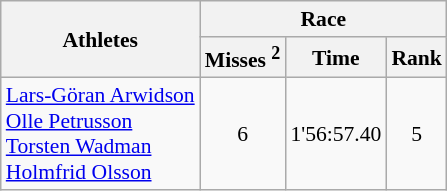<table class="wikitable" border="1" style="font-size:90%">
<tr>
<th rowspan=2>Athletes</th>
<th colspan=3>Race</th>
</tr>
<tr>
<th>Misses <sup>2</sup></th>
<th>Time</th>
<th>Rank</th>
</tr>
<tr>
<td><a href='#'>Lars-Göran Arwidson</a><br><a href='#'>Olle Petrusson</a><br><a href='#'>Torsten Wadman</a><br><a href='#'>Holmfrid Olsson</a></td>
<td align=center>6</td>
<td align=center>1'56:57.40</td>
<td align=center>5</td>
</tr>
</table>
